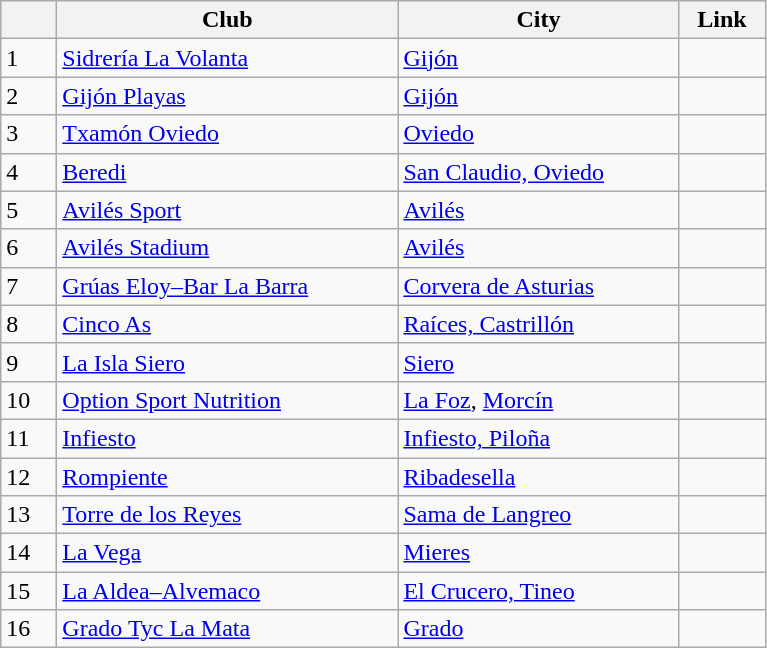<table class="wikitable sortable">
<tr>
<th width=30></th>
<th width=220>Club</th>
<th width=180>City</th>
<th width=50>Link</th>
</tr>
<tr>
<td>1</td>
<td><a href='#'>Sidrería La Volanta</a></td>
<td><a href='#'>Gijón</a></td>
<td></td>
</tr>
<tr>
<td>2</td>
<td><a href='#'>Gijón Playas</a></td>
<td><a href='#'>Gijón</a></td>
<td></td>
</tr>
<tr>
<td>3</td>
<td><a href='#'>Txamón Oviedo</a></td>
<td><a href='#'>Oviedo</a></td>
<td></td>
</tr>
<tr>
<td>4</td>
<td><a href='#'>Beredi</a></td>
<td><a href='#'>San Claudio, Oviedo</a></td>
<td></td>
</tr>
<tr>
<td>5</td>
<td><a href='#'>Avilés Sport</a> </td>
<td><a href='#'>Avilés</a></td>
<td></td>
</tr>
<tr>
<td>6</td>
<td><a href='#'>Avilés Stadium</a></td>
<td><a href='#'>Avilés</a></td>
<td></td>
</tr>
<tr>
<td>7</td>
<td><a href='#'>Grúas Eloy–Bar La Barra</a></td>
<td><a href='#'>Corvera de Asturias</a></td>
<td></td>
</tr>
<tr>
<td>8</td>
<td><a href='#'>Cinco As</a></td>
<td><a href='#'>Raíces, Castrillón</a></td>
<td></td>
</tr>
<tr>
<td>9</td>
<td><a href='#'>La Isla Siero</a></td>
<td><a href='#'>Siero</a></td>
<td></td>
</tr>
<tr>
<td>10</td>
<td><a href='#'>Option Sport Nutrition</a></td>
<td><a href='#'>La Foz</a>, <a href='#'>Morcín</a></td>
<td></td>
</tr>
<tr>
<td>11</td>
<td><a href='#'>Infiesto</a></td>
<td><a href='#'>Infiesto, Piloña</a></td>
<td></td>
</tr>
<tr>
<td>12</td>
<td><a href='#'>Rompiente</a></td>
<td><a href='#'>Ribadesella</a></td>
<td></td>
</tr>
<tr>
<td>13</td>
<td><a href='#'>Torre de los Reyes</a></td>
<td><a href='#'>Sama de Langreo</a></td>
<td></td>
</tr>
<tr>
<td>14</td>
<td><a href='#'>La Vega</a></td>
<td><a href='#'>Mieres</a></td>
<td></td>
</tr>
<tr>
<td>15</td>
<td><a href='#'>La Aldea–Alvemaco</a></td>
<td><a href='#'>El Crucero, Tineo</a></td>
<td></td>
</tr>
<tr>
<td>16</td>
<td><a href='#'>Grado Tyc La Mata</a></td>
<td><a href='#'>Grado</a></td>
<td></td>
</tr>
</table>
